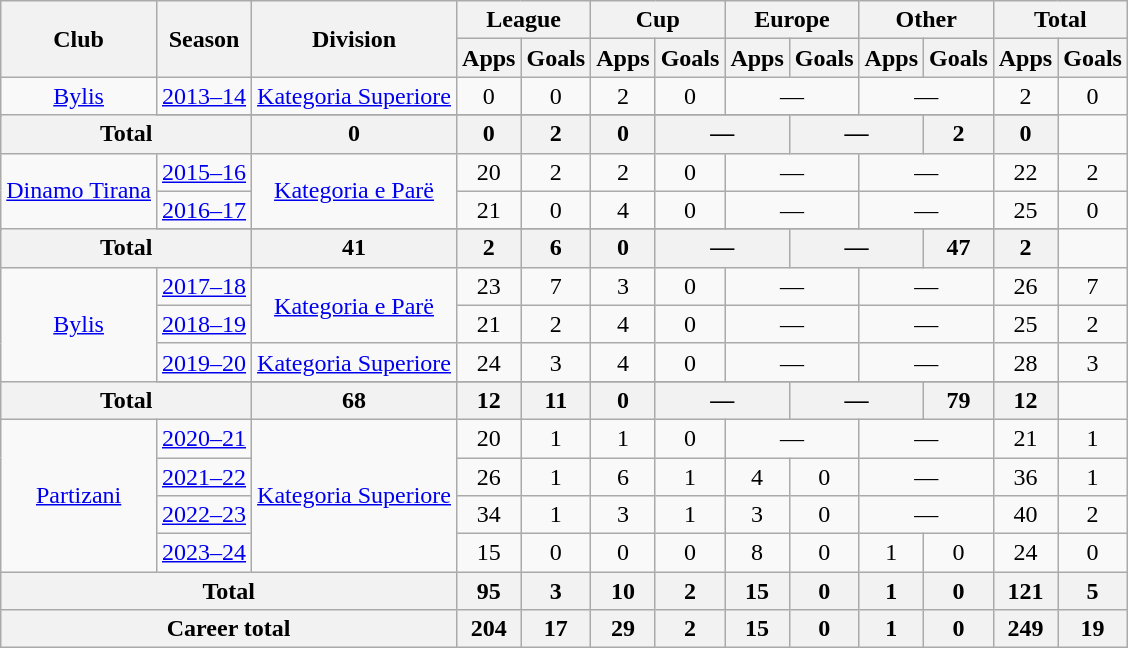<table class="wikitable" style="text-align: center;">
<tr>
<th rowspan="2">Club</th>
<th rowspan="2">Season</th>
<th rowspan="2">Division</th>
<th colspan="2">League</th>
<th colspan="2">Cup</th>
<th colspan="2">Europe</th>
<th colspan="2">Other</th>
<th colspan="2">Total</th>
</tr>
<tr>
<th>Apps</th>
<th>Goals</th>
<th>Apps</th>
<th>Goals</th>
<th>Apps</th>
<th>Goals</th>
<th>Apps</th>
<th>Goals</th>
<th>Apps</th>
<th>Goals</th>
</tr>
<tr>
<td rowspan="2" valign="center"><a href='#'>Bylis</a></td>
<td><a href='#'>2013–14</a></td>
<td rowspan="1"><a href='#'>Kategoria Superiore</a></td>
<td>0</td>
<td>0</td>
<td>2</td>
<td>0</td>
<td colspan="2">—</td>
<td colspan="2">—</td>
<td>2</td>
<td>0</td>
</tr>
<tr>
</tr>
<tr>
<th colspan="2" valign="center">Total</th>
<th>0</th>
<th>0</th>
<th>2</th>
<th>0</th>
<th colspan="2">—</th>
<th colspan="2">—</th>
<th>2</th>
<th>0</th>
</tr>
<tr>
<td rowspan="3" valign="center"><a href='#'>Dinamo Tirana</a></td>
<td><a href='#'>2015–16</a></td>
<td rowspan="2"><a href='#'>Kategoria e Parë</a></td>
<td>20</td>
<td>2</td>
<td>2</td>
<td>0</td>
<td colspan="2">—</td>
<td colspan="2">—</td>
<td>22</td>
<td>2</td>
</tr>
<tr>
<td><a href='#'>2016–17</a></td>
<td>21</td>
<td>0</td>
<td>4</td>
<td>0</td>
<td colspan="2">—</td>
<td colspan="2">—</td>
<td>25</td>
<td>0</td>
</tr>
<tr>
</tr>
<tr>
<th colspan="2" valign="center">Total</th>
<th>41</th>
<th>2</th>
<th>6</th>
<th>0</th>
<th colspan="2">—</th>
<th colspan="2">—</th>
<th>47</th>
<th>2</th>
</tr>
<tr>
<td rowspan="4" valign="center"><a href='#'>Bylis</a></td>
<td><a href='#'>2017–18</a></td>
<td rowspan="2"><a href='#'>Kategoria e Parë</a></td>
<td>23</td>
<td>7</td>
<td>3</td>
<td>0</td>
<td colspan="2">—</td>
<td colspan="2">—</td>
<td>26</td>
<td>7</td>
</tr>
<tr>
<td><a href='#'>2018–19</a></td>
<td>21</td>
<td>2</td>
<td>4</td>
<td>0</td>
<td colspan="2">—</td>
<td colspan="2">—</td>
<td>25</td>
<td>2</td>
</tr>
<tr>
<td><a href='#'>2019–20</a></td>
<td rowspan="1"><a href='#'>Kategoria Superiore</a></td>
<td>24</td>
<td>3</td>
<td>4</td>
<td>0</td>
<td colspan="2">—</td>
<td colspan="2">—</td>
<td>28</td>
<td>3</td>
</tr>
<tr>
</tr>
<tr>
<th colspan="2" valign="center">Total</th>
<th>68</th>
<th>12</th>
<th>11</th>
<th>0</th>
<th colspan="2">—</th>
<th colspan="2">—</th>
<th>79</th>
<th>12</th>
</tr>
<tr>
<td rowspan="4" valign="center"><a href='#'>Partizani</a></td>
<td><a href='#'>2020–21</a></td>
<td rowspan="4"><a href='#'>Kategoria Superiore</a></td>
<td>20</td>
<td>1</td>
<td>1</td>
<td>0</td>
<td colspan="2">—</td>
<td colspan="2">—</td>
<td>21</td>
<td>1</td>
</tr>
<tr>
<td><a href='#'>2021–22</a></td>
<td>26</td>
<td>1</td>
<td>6</td>
<td>1</td>
<td>4</td>
<td>0</td>
<td colspan="2">—</td>
<td>36</td>
<td>1</td>
</tr>
<tr>
<td><a href='#'>2022–23</a></td>
<td>34</td>
<td>1</td>
<td>3</td>
<td>1</td>
<td>3</td>
<td>0</td>
<td colspan="2">—</td>
<td>40</td>
<td>2</td>
</tr>
<tr>
<td><a href='#'>2023–24</a></td>
<td>15</td>
<td>0</td>
<td>0</td>
<td>0</td>
<td>8</td>
<td>0</td>
<td>1</td>
<td>0</td>
<td>24</td>
<td>0</td>
</tr>
<tr>
<th colspan="3" valign="center">Total</th>
<th>95</th>
<th>3</th>
<th>10</th>
<th>2</th>
<th>15</th>
<th>0</th>
<th>1</th>
<th>0</th>
<th>121</th>
<th>5</th>
</tr>
<tr>
<th colspan="3">Career total</th>
<th>204</th>
<th>17</th>
<th>29</th>
<th>2</th>
<th>15</th>
<th>0</th>
<th>1</th>
<th>0</th>
<th>249</th>
<th>19</th>
</tr>
</table>
